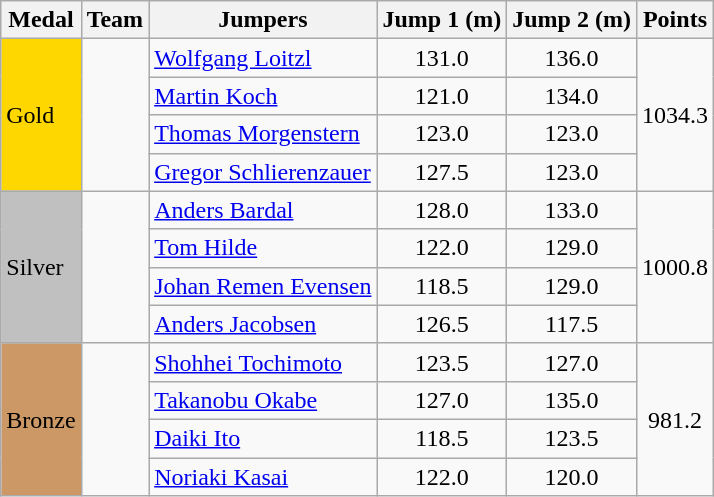<table class="wikitable">
<tr>
<th align=left>Medal</th>
<th>Team</th>
<th>Jumpers</th>
<th style="text-align:Center;">Jump 1 (m)</th>
<th>Jump 2 (m)</th>
<th>Points</th>
</tr>
<tr>
<td style="background:gold; text-align:left;" rowspan="4">Gold</td>
<td style="text-align:left;" rowspan="4"></td>
<td align=left><a href='#'>Wolfgang Loitzl</a></td>
<td align=center>131.0</td>
<td align=center>136.0</td>
<td style="text-align:center;" rowspan="4">1034.3</td>
</tr>
<tr>
<td align=left><a href='#'>Martin Koch</a></td>
<td align=center>121.0</td>
<td align=center>134.0</td>
</tr>
<tr>
<td align=left><a href='#'>Thomas Morgenstern</a></td>
<td align=center>123.0</td>
<td align=center>123.0</td>
</tr>
<tr>
<td align=left><a href='#'>Gregor Schlierenzauer</a></td>
<td align=center>127.5</td>
<td align=center>123.0</td>
</tr>
<tr>
<td style="background:silver; text-align:left;" rowspan="4">Silver</td>
<td style="text-align:left;" rowspan="4"></td>
<td align=left><a href='#'>Anders Bardal</a></td>
<td align=center>128.0</td>
<td align=center>133.0</td>
<td style="text-align:center;" rowspan="4">1000.8</td>
</tr>
<tr>
<td align=left><a href='#'>Tom Hilde</a></td>
<td align=center>122.0</td>
<td align=center>129.0</td>
</tr>
<tr>
<td align=left><a href='#'>Johan Remen Evensen</a></td>
<td align=center>118.5</td>
<td align=center>129.0</td>
</tr>
<tr>
<td align=left><a href='#'>Anders Jacobsen</a></td>
<td align=center>126.5</td>
<td align=center>117.5</td>
</tr>
<tr>
<td style="background:#c96; text-align:left;" rowspan="4">Bronze</td>
<td style="text-align:left;" rowspan="4"></td>
<td align=left><a href='#'>Shohhei Tochimoto</a></td>
<td align=center>123.5</td>
<td align=center>127.0</td>
<td style="text-align:center;" rowspan="4">981.2</td>
</tr>
<tr>
<td align=left><a href='#'>Takanobu Okabe</a></td>
<td align=center>127.0</td>
<td align=center>135.0</td>
</tr>
<tr>
<td align=left><a href='#'>Daiki Ito</a></td>
<td align=center>118.5</td>
<td align=center>123.5</td>
</tr>
<tr>
<td align=left><a href='#'>Noriaki Kasai</a></td>
<td align=center>122.0</td>
<td align=center>120.0</td>
</tr>
</table>
